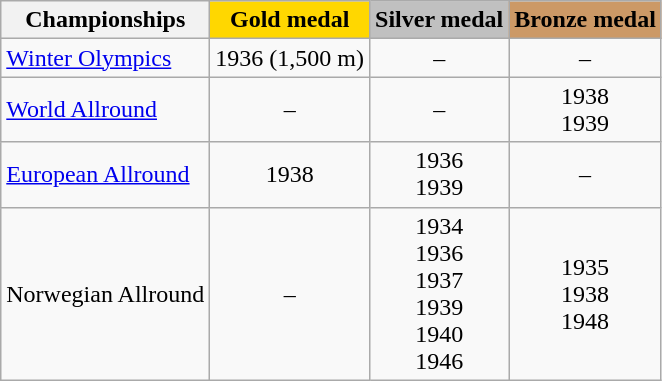<table class="wikitable">
<tr>
<th>Championships</th>
<td align=center bgcolor=gold><strong>Gold medal</strong></td>
<td align=center bgcolor=silver><strong>Silver medal</strong></td>
<td align=center bgcolor=cc9966><strong>Bronze medal</strong></td>
</tr>
<tr align="center">
<td align="left"><a href='#'>Winter Olympics</a></td>
<td>1936 (1,500 m)</td>
<td>–</td>
<td>–</td>
</tr>
<tr align="center">
<td align="left"><a href='#'>World Allround</a></td>
<td>–</td>
<td>–</td>
<td>1938 <br> 1939</td>
</tr>
<tr align="center">
<td align="left"><a href='#'>European Allround</a></td>
<td>1938</td>
<td>1936 <br> 1939</td>
<td>–</td>
</tr>
<tr align="center">
<td align="left">Norwegian Allround</td>
<td>–</td>
<td>1934 <br> 1936 <br> 1937 <br> 1939 <br> 1940 <br> 1946</td>
<td>1935 <br> 1938 <br> 1948</td>
</tr>
</table>
